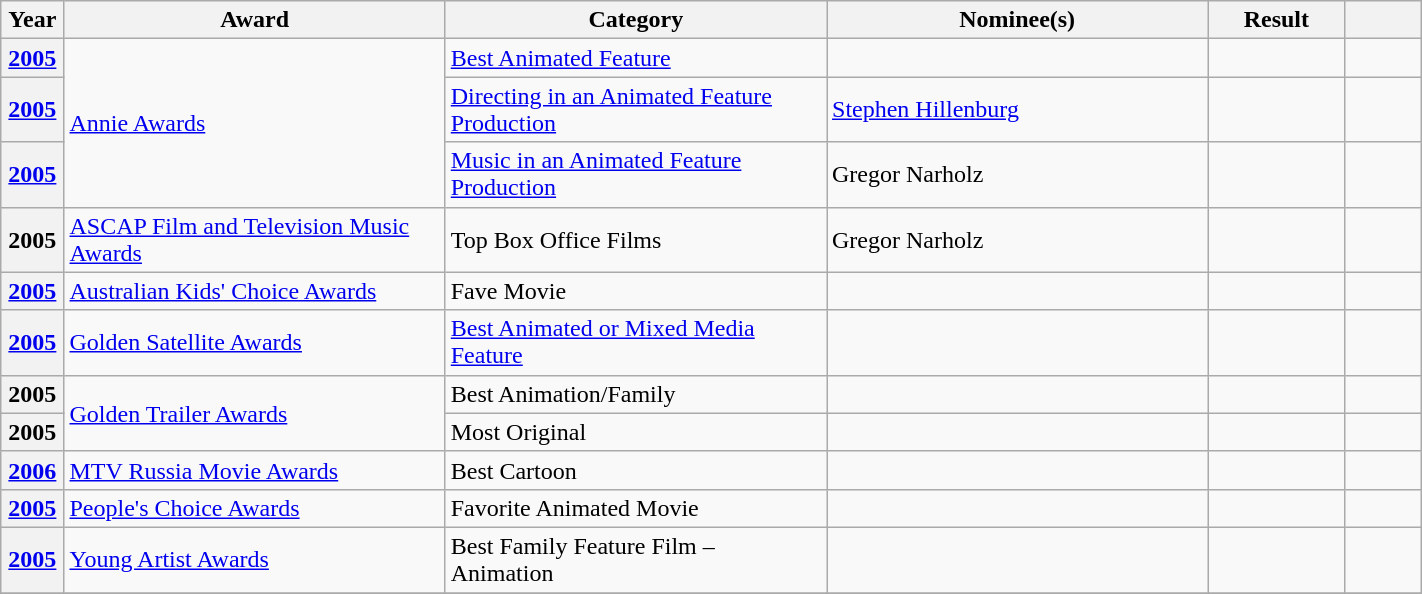<table class="wikitable sortable plainrowheaders" width=75%>
<tr>
<th scope="col" style="width:4%;">Year</th>
<th scope="col" style="width:25%;">Award</th>
<th scope="col" style="width:25%;">Category</th>
<th scope="col" style="width:25%;">Nominee(s)</th>
<th scope="col" style="width:9%;">Result</th>
<th scope="col" style="width:5%;" class="unsortable"></th>
</tr>
<tr>
<th scope="row" style="text-align:center;"><a href='#'>2005</a></th>
<td rowspan="3"><a href='#'>Annie Awards</a></td>
<td><a href='#'>Best Animated Feature</a></td>
<td></td>
<td></td>
<td align=center></td>
</tr>
<tr>
<th scope="row" style="text-align:center;"><a href='#'>2005</a></th>
<td><a href='#'>Directing in an Animated Feature Production</a></td>
<td><a href='#'>Stephen Hillenburg</a></td>
<td></td>
<td align=center></td>
</tr>
<tr>
<th scope="row" style="text-align:center;"><a href='#'>2005</a></th>
<td><a href='#'>Music in an Animated Feature Production</a></td>
<td>Gregor Narholz</td>
<td></td>
<td align=center></td>
</tr>
<tr>
<th scope="row" style="text-align:center;">2005</th>
<td><a href='#'>ASCAP Film and Television Music Awards</a></td>
<td>Top Box Office Films</td>
<td>Gregor Narholz</td>
<td></td>
<td align="center"></td>
</tr>
<tr>
<th scope="row" style="text-align:center;"><a href='#'>2005</a></th>
<td><a href='#'>Australian Kids' Choice Awards</a></td>
<td>Fave Movie</td>
<td></td>
<td></td>
<td align="center"></td>
</tr>
<tr>
<th scope="row" style="text-align:center;"><a href='#'>2005</a></th>
<td><a href='#'>Golden Satellite Awards</a></td>
<td><a href='#'>Best Animated or Mixed Media Feature</a></td>
<td></td>
<td></td>
<td align="center"></td>
</tr>
<tr>
<th scope="row" style="text-align:center;">2005</th>
<td rowspan="2"><a href='#'>Golden Trailer Awards</a></td>
<td>Best Animation/Family</td>
<td></td>
<td></td>
<td align="center"></td>
</tr>
<tr>
<th scope="row" style="text-align:center;">2005</th>
<td>Most Original</td>
<td></td>
<td></td>
<td align=center></td>
</tr>
<tr>
<th scope="row" style="text-align:center;"><a href='#'>2006</a></th>
<td><a href='#'>MTV Russia Movie Awards</a></td>
<td>Best Cartoon</td>
<td></td>
<td></td>
<td align=center></td>
</tr>
<tr>
<th scope="row" style="text-align:center;"><a href='#'>2005</a></th>
<td><a href='#'>People's Choice Awards</a></td>
<td>Favorite Animated Movie</td>
<td></td>
<td></td>
<td align="center"></td>
</tr>
<tr>
<th scope="row" style="text-align:center;"><a href='#'>2005</a></th>
<td><a href='#'>Young Artist Awards</a></td>
<td>Best Family Feature Film – Animation</td>
<td></td>
<td></td>
<td align="center"></td>
</tr>
<tr>
</tr>
</table>
